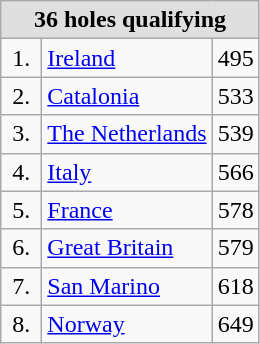<table class="wikitable">
<tr align=center style="background:#dfdfdf;">
<td colspan=3><strong>36 holes qualifying</strong></td>
</tr>
<tr align=left>
<td width=20 align=center>1.</td>
<td> <a href='#'>Ireland</a></td>
<td>495</td>
</tr>
<tr align=left>
<td align=center>2.</td>
<td> <a href='#'>Catalonia</a></td>
<td>533</td>
</tr>
<tr align=left>
<td align=center>3.</td>
<td> <a href='#'>The Netherlands</a></td>
<td>539</td>
</tr>
<tr align=left>
<td align=center>4.</td>
<td> <a href='#'>Italy</a></td>
<td>566</td>
</tr>
<tr align=left>
<td align=center>5.</td>
<td> <a href='#'>France</a></td>
<td>578</td>
</tr>
<tr align=left>
<td align=center>6.</td>
<td> <a href='#'>Great Britain</a></td>
<td>579</td>
</tr>
<tr align=left>
<td align=center>7.</td>
<td> <a href='#'>San Marino</a></td>
<td>618</td>
</tr>
<tr align=left>
<td align=center>8.</td>
<td> <a href='#'>Norway</a></td>
<td>649</td>
</tr>
</table>
